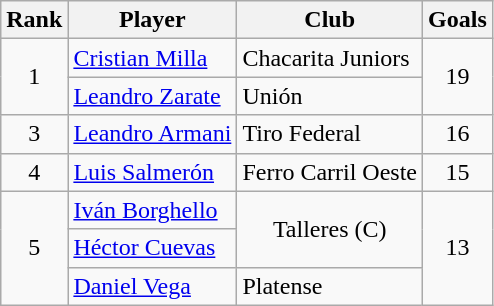<table class="wikitable" style="text-align:center">
<tr>
<th>Rank</th>
<th>Player</th>
<th>Club</th>
<th>Goals</th>
</tr>
<tr>
<td rowspan="2">1</td>
<td align="left"> <a href='#'>Cristian Milla</a></td>
<td align="left">Chacarita Juniors</td>
<td rowspan="2">19</td>
</tr>
<tr>
<td align="left"> <a href='#'>Leandro Zarate</a></td>
<td align="left">Unión</td>
</tr>
<tr>
<td>3</td>
<td align="left"> <a href='#'>Leandro Armani</a></td>
<td align="left">Tiro Federal</td>
<td>16</td>
</tr>
<tr>
<td>4</td>
<td align="left"> <a href='#'>Luis Salmerón</a></td>
<td align="left">Ferro Carril Oeste</td>
<td>15</td>
</tr>
<tr>
<td rowspan="3">5</td>
<td align="left"> <a href='#'>Iván Borghello</a></td>
<td rowspan="2">Talleres (C)</td>
<td rowspan="3">13</td>
</tr>
<tr>
<td align="left"> <a href='#'>Héctor Cuevas</a></td>
</tr>
<tr>
<td align="left"> <a href='#'>Daniel Vega</a></td>
<td align="left">Platense</td>
</tr>
</table>
